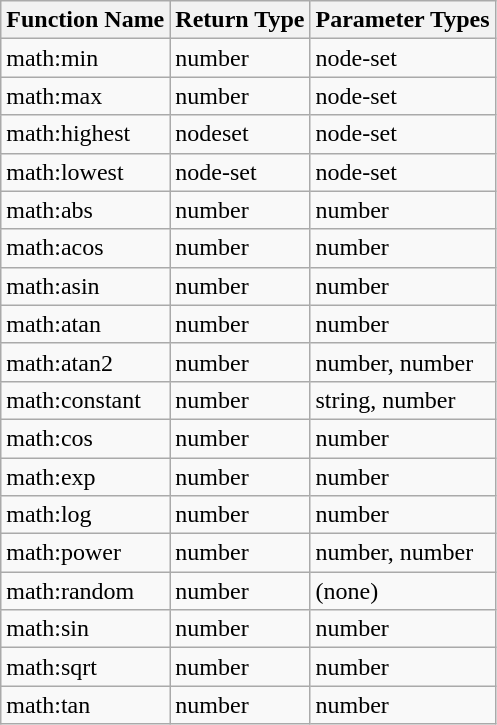<table class="wikitable">
<tr>
<th>Function Name</th>
<th>Return Type</th>
<th>Parameter Types</th>
</tr>
<tr>
<td>math:min</td>
<td>number</td>
<td>node-set</td>
</tr>
<tr>
<td>math:max</td>
<td>number</td>
<td>node-set</td>
</tr>
<tr>
<td>math:highest</td>
<td>nodeset</td>
<td>node-set</td>
</tr>
<tr>
<td>math:lowest</td>
<td>node-set</td>
<td>node-set</td>
</tr>
<tr>
<td>math:abs</td>
<td>number</td>
<td>number</td>
</tr>
<tr>
<td>math:acos</td>
<td>number</td>
<td>number</td>
</tr>
<tr>
<td>math:asin</td>
<td>number</td>
<td>number</td>
</tr>
<tr>
<td>math:atan</td>
<td>number</td>
<td>number</td>
</tr>
<tr>
<td>math:atan2</td>
<td>number</td>
<td>number, number</td>
</tr>
<tr>
<td>math:constant</td>
<td>number</td>
<td>string, number</td>
</tr>
<tr>
<td>math:cos</td>
<td>number</td>
<td>number</td>
</tr>
<tr>
<td>math:exp</td>
<td>number</td>
<td>number</td>
</tr>
<tr>
<td>math:log</td>
<td>number</td>
<td>number</td>
</tr>
<tr>
<td>math:power</td>
<td>number</td>
<td>number, number</td>
</tr>
<tr>
<td>math:random</td>
<td>number</td>
<td>(none)</td>
</tr>
<tr>
<td>math:sin</td>
<td>number</td>
<td>number</td>
</tr>
<tr>
<td>math:sqrt</td>
<td>number</td>
<td>number</td>
</tr>
<tr>
<td>math:tan</td>
<td>number</td>
<td>number</td>
</tr>
</table>
